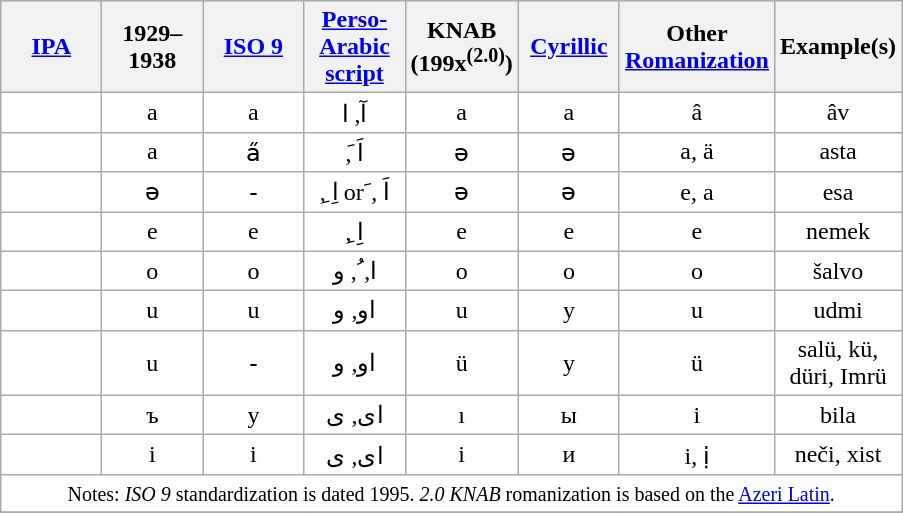<table class="wikitable" style="border:1px solid #aaa; border-collapse:collapse; text-align: center; background:white;">
<tr>
<th style="width:60px;"><a href='#'>IPA</a></th>
<th style="width:60px;">1929–1938</th>
<th style="width:60px;"><a href='#'>ISO 9</a></th>
<th style="width:60px;"><a href='#'>Perso-Arabic script</a></th>
<th style="width:60px;">KNAB (199x<sup>(2.0)</sup>)</th>
<th style="width:60px;"><a href='#'>Cyrillic</a></th>
<th style="width:60px;">Other <a href='#'>Romanization</a></th>
<th style="width:60px;">Example(s)</th>
</tr>
<tr>
<td></td>
<td>a</td>
<td>a</td>
<td><span>آ, ا</span></td>
<td>a</td>
<td>а</td>
<td>â</td>
<td>âv</td>
</tr>
<tr>
<td></td>
<td>a</td>
<td>a̋</td>
<td><span>َ, اَ</span></td>
<td>ǝ</td>
<td>ә</td>
<td>a, ä</td>
<td>asta</td>
</tr>
<tr>
<td></td>
<td>ә</td>
<td><strong>-</strong></td>
<td><span> ِ, اِ</span> or <span>َ, اَ</span></td>
<td>ə</td>
<td>ə</td>
<td>e, a</td>
<td>esa</td>
</tr>
<tr>
<td></td>
<td>e</td>
<td>e</td>
<td><span> ِ, اِ</span></td>
<td>e</td>
<td>е</td>
<td>e</td>
<td>nemek</td>
</tr>
<tr>
<td></td>
<td>o</td>
<td>o</td>
<td><span>ا, ُ, و</span></td>
<td>o</td>
<td>о</td>
<td>o</td>
<td>šalvo</td>
</tr>
<tr>
<td></td>
<td>u</td>
<td>u</td>
<td><span>او, و</span></td>
<td>u</td>
<td>у</td>
<td>u</td>
<td>udmi</td>
</tr>
<tr>
<td></td>
<td>u</td>
<td><strong>-</strong></td>
<td><span>او, و</span></td>
<td>ü</td>
<td>у</td>
<td>ü</td>
<td>salü, kü, düri, Imrü</td>
</tr>
<tr>
<td></td>
<td>ъ</td>
<td>y</td>
<td><span>ای, ی</span></td>
<td>ı</td>
<td>ы</td>
<td>i</td>
<td>bila</td>
</tr>
<tr>
<td></td>
<td>i</td>
<td>i</td>
<td><span>ای, ی</span></td>
<td>i</td>
<td>и</td>
<td>i, ị</td>
<td>neči, xist</td>
</tr>
<tr>
<td colspan="8"><small>Notes: <em>ISO 9</em> standardization is dated 1995. <em>2.0 KNAB</em> romanization is based on the <a href='#'>Azeri Latin</a>.</small></td>
</tr>
<tr>
</tr>
</table>
